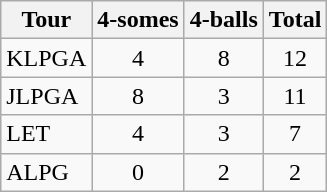<table class="wikitable sortable" style="text-align:center">
<tr>
<th>Tour</th>
<th>4-somes</th>
<th>4-balls</th>
<th>Total</th>
</tr>
<tr>
<td align=left>KLPGA</td>
<td>4</td>
<td>8</td>
<td>12</td>
</tr>
<tr>
<td align=left>JLPGA</td>
<td>8</td>
<td>3</td>
<td>11</td>
</tr>
<tr>
<td align=left>LET</td>
<td>4</td>
<td>3</td>
<td>7</td>
</tr>
<tr>
<td align=left>ALPG</td>
<td>0</td>
<td>2</td>
<td>2</td>
</tr>
</table>
